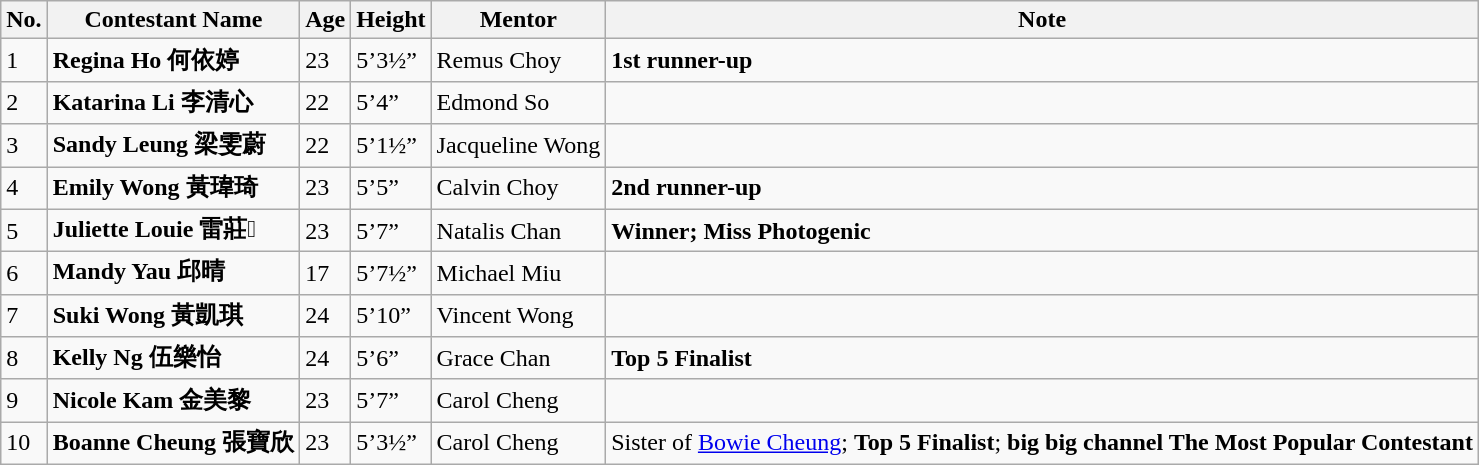<table class="sortable wikitable">
<tr>
<th>No.</th>
<th>Contestant Name</th>
<th>Age</th>
<th>Height</th>
<th>Mentor</th>
<th>Note</th>
</tr>
<tr>
<td>1</td>
<td><strong>Regina Ho 何依婷</strong></td>
<td>23</td>
<td>5’3½”</td>
<td>Remus Choy</td>
<td><strong>1st runner-up</strong></td>
</tr>
<tr>
<td>2</td>
<td><strong>Katarina Li 李清心</strong></td>
<td>22</td>
<td>5’4”</td>
<td>Edmond So</td>
<td></td>
</tr>
<tr>
<td>3</td>
<td><strong>Sandy Leung 梁雯蔚</strong></td>
<td>22</td>
<td>5’1½”</td>
<td>Jacqueline Wong</td>
<td></td>
</tr>
<tr>
<td>4</td>
<td><strong>Emily Wong 黃瑋琦</strong></td>
<td>23</td>
<td>5’5”</td>
<td>Calvin Choy</td>
<td><strong>2nd runner-up</strong></td>
</tr>
<tr>
<td>5</td>
<td><strong>Juliette Louie 雷莊𠒇</strong></td>
<td>23</td>
<td>5’7”</td>
<td>Natalis Chan</td>
<td><strong>Winner; Miss Photogenic</strong></td>
</tr>
<tr>
<td>6</td>
<td><strong>Mandy Yau 邱晴</strong></td>
<td>17</td>
<td>5’7½”</td>
<td>Michael Miu</td>
<td></td>
</tr>
<tr>
<td>7</td>
<td><strong>Suki Wong 黃凱琪</strong></td>
<td>24</td>
<td>5’10”</td>
<td>Vincent Wong</td>
<td></td>
</tr>
<tr>
<td>8</td>
<td><strong>Kelly Ng 伍樂怡</strong></td>
<td>24</td>
<td>5’6”</td>
<td>Grace Chan</td>
<td><strong>Top 5 Finalist</strong></td>
</tr>
<tr>
<td>9</td>
<td><strong>Nicole Kam 金美黎</strong></td>
<td>23</td>
<td>5’7”</td>
<td>Carol Cheng</td>
<td></td>
</tr>
<tr>
<td>10</td>
<td><strong>Boanne Cheung 張寶欣</strong></td>
<td>23</td>
<td>5’3½”</td>
<td>Carol Cheng</td>
<td>Sister of <a href='#'>Bowie Cheung</a>; <strong>Top 5 Finalist</strong>; <strong>big big channel The Most Popular Contestant</strong></td>
</tr>
</table>
